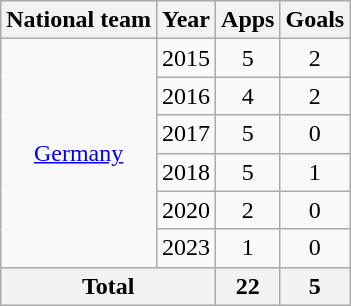<table class="wikitable" style="text-align:center">
<tr>
<th>National team</th>
<th>Year</th>
<th>Apps</th>
<th>Goals</th>
</tr>
<tr>
<td rowspan="6"><a href='#'>Germany</a></td>
<td>2015</td>
<td>5</td>
<td>2</td>
</tr>
<tr>
<td>2016</td>
<td>4</td>
<td>2</td>
</tr>
<tr>
<td>2017</td>
<td>5</td>
<td>0</td>
</tr>
<tr>
<td>2018</td>
<td>5</td>
<td>1</td>
</tr>
<tr>
<td>2020</td>
<td>2</td>
<td>0</td>
</tr>
<tr>
<td>2023</td>
<td>1</td>
<td>0</td>
</tr>
<tr>
<th colspan="2">Total</th>
<th>22</th>
<th>5</th>
</tr>
</table>
